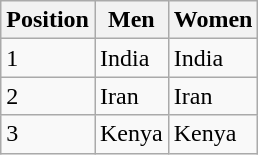<table class="wikitable">
<tr>
<th>Position</th>
<th>Men</th>
<th>Women</th>
</tr>
<tr>
<td>1</td>
<td>India</td>
<td>India</td>
</tr>
<tr>
<td>2</td>
<td>Iran</td>
<td>Iran</td>
</tr>
<tr>
<td>3</td>
<td>Kenya</td>
<td>Kenya</td>
</tr>
</table>
